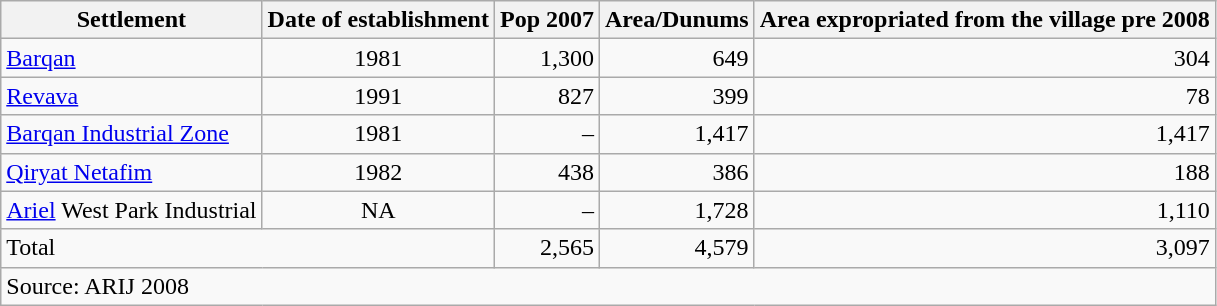<table class="wikitable">
<tr>
<th>Settlement</th>
<th>Date of establishment</th>
<th>Pop 2007</th>
<th>Area/Dunums</th>
<th>Area expropriated from the village pre 2008</th>
</tr>
<tr>
<td align="left"><a href='#'>Barqan</a></td>
<td align="center">1981</td>
<td align="right">1,300</td>
<td align="right">649</td>
<td align="right">304</td>
</tr>
<tr>
<td align="left"><a href='#'>Revava</a></td>
<td align="center">1991</td>
<td align="right">827</td>
<td align="right">399</td>
<td align="right">78</td>
</tr>
<tr>
<td align="left"><a href='#'>Barqan Industrial Zone</a></td>
<td align="center">1981</td>
<td align="right">–</td>
<td align="right">1,417</td>
<td align="right">1,417</td>
</tr>
<tr>
<td align="left"><a href='#'>Qiryat Netafim</a></td>
<td align="center">1982</td>
<td align="right">438</td>
<td align="right">386</td>
<td align="right">188</td>
</tr>
<tr>
<td align="left"><a href='#'>Ariel</a> West Park Industrial</td>
<td align="center">NA</td>
<td align="right">–</td>
<td align="right">1,728</td>
<td align="right">1,110</td>
</tr>
<tr>
<td colspan="2">Total</td>
<td align="right">2,565</td>
<td align="right">4,579</td>
<td align="right">3,097</td>
</tr>
<tr>
<td colspan="5">Source: ARIJ 2008</td>
</tr>
</table>
